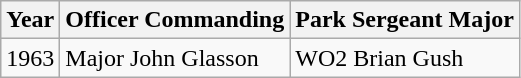<table class="wikitable">
<tr>
<th>Year</th>
<th>Officer Commanding</th>
<th>Park Sergeant Major</th>
</tr>
<tr>
<td>1963</td>
<td>Major John Glasson</td>
<td>WO2 Brian Gush</td>
</tr>
</table>
